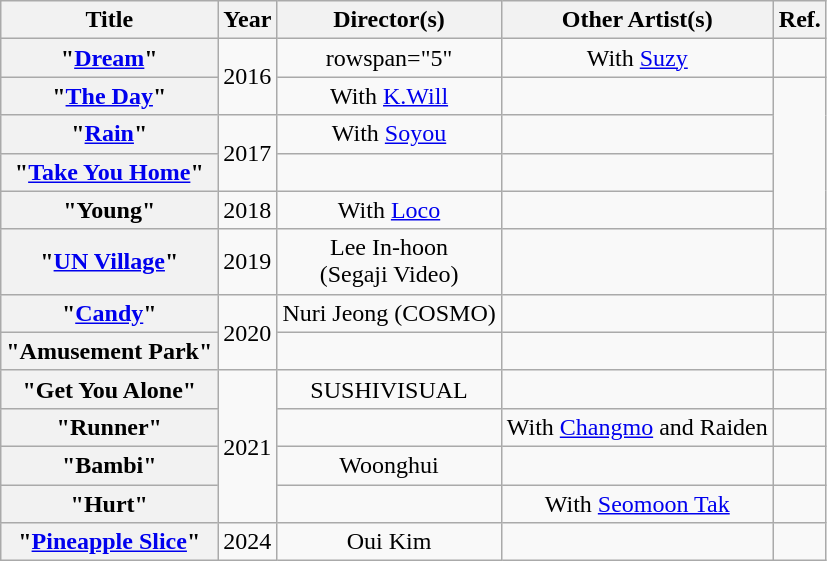<table class="wikitable plainrowheaders" style="text-align:center;">
<tr>
<th>Title</th>
<th>Year</th>
<th>Director(s)</th>
<th>Other Artist(s)</th>
<th>Ref.</th>
</tr>
<tr>
<th scope="row">"<a href='#'>Dream</a>"</th>
<td rowspan="2">2016</td>
<td>rowspan="5" </td>
<td>With <a href='#'>Suzy</a></td>
<td></td>
</tr>
<tr>
<th scope="row">"<a href='#'>The Day</a>"</th>
<td>With <a href='#'>K.Will</a></td>
<td></td>
</tr>
<tr>
<th scope="row">"<a href='#'>Rain</a>"</th>
<td rowspan="2">2017</td>
<td>With <a href='#'>Soyou</a></td>
<td></td>
</tr>
<tr>
<th scope="row">"<a href='#'>Take You Home</a>"</th>
<td></td>
<td></td>
</tr>
<tr>
<th scope="row">"Young"</th>
<td>2018</td>
<td>With <a href='#'>Loco</a></td>
<td></td>
</tr>
<tr>
<th scope="row">"<a href='#'>UN Village</a>"</th>
<td>2019</td>
<td>Lee In-hoon<br>(Segaji Video)</td>
<td></td>
<td></td>
</tr>
<tr>
<th scope="row">"<a href='#'>Candy</a>"</th>
<td rowspan="2">2020</td>
<td>Nuri Jeong (COSMO)</td>
<td></td>
<td></td>
</tr>
<tr>
<th scope="row">"Amusement Park"</th>
<td></td>
<td></td>
<td></td>
</tr>
<tr>
<th scope="row">"Get You Alone"</th>
<td rowspan="4">2021</td>
<td>SUSHIVISUAL</td>
<td></td>
<td></td>
</tr>
<tr>
<th scope="row">"Runner"</th>
<td></td>
<td>With <a href='#'>Changmo</a> and Raiden</td>
<td></td>
</tr>
<tr>
<th scope="row">"Bambi"</th>
<td>Woonghui</td>
<td></td>
<td></td>
</tr>
<tr>
<th scope="row">"Hurt"</th>
<td></td>
<td>With <a href='#'>Seomoon Tak</a></td>
<td></td>
</tr>
<tr>
<th scope="row">"<a href='#'>Pineapple Slice</a>"</th>
<td>2024</td>
<td>Oui Kim</td>
<td></td>
<td></td>
</tr>
</table>
